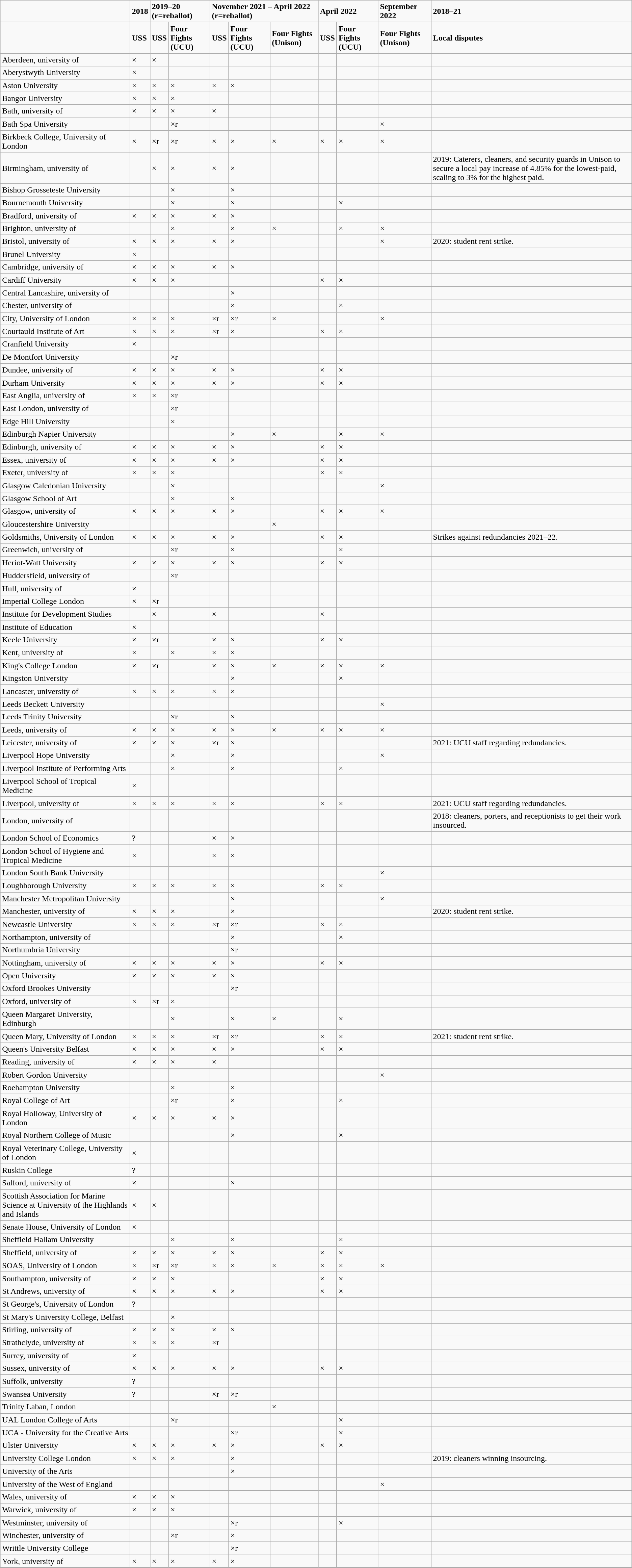<table class="wikitable mw-collapsible">
<tr>
<td></td>
<td><strong>2018</strong></td>
<td colspan="2"><strong>2019–20 (r=reballot)</strong><strong></strong></td>
<td colspan="3"><strong>November 2021 – April 2022 (r=reballot)</strong></td>
<td colspan="2"><strong>April 2022</strong></td>
<td><strong>September 2022</strong></td>
<td><strong>2018–21</strong></td>
</tr>
<tr>
<td></td>
<td><strong>USS</strong></td>
<td><strong>USS</strong></td>
<td><strong>Four Fights (UCU)</strong></td>
<td><strong>USS</strong></td>
<td><strong>Four Fights (UCU)</strong></td>
<td><strong>Four Fights (Unison)</strong></td>
<td><strong>USS</strong></td>
<td><strong>Four Fights (UCU)</strong></td>
<td><strong>Four Fights (Unison)</strong></td>
<td><strong>Local disputes</strong></td>
</tr>
<tr>
<td>Aberdeen, university of</td>
<td>×</td>
<td>×</td>
<td></td>
<td></td>
<td></td>
<td></td>
<td></td>
<td></td>
<td></td>
<td></td>
</tr>
<tr>
<td>Aberystwyth University</td>
<td>×</td>
<td></td>
<td></td>
<td></td>
<td></td>
<td></td>
<td></td>
<td></td>
<td></td>
<td></td>
</tr>
<tr>
<td>Aston University</td>
<td>×</td>
<td>×</td>
<td>×</td>
<td>×</td>
<td>×</td>
<td></td>
<td></td>
<td></td>
<td></td>
<td></td>
</tr>
<tr>
<td>Bangor University</td>
<td>×</td>
<td>×</td>
<td>×</td>
<td></td>
<td></td>
<td></td>
<td></td>
<td></td>
<td></td>
<td></td>
</tr>
<tr>
<td>Bath, university of</td>
<td>×</td>
<td>×</td>
<td>×</td>
<td>×</td>
<td></td>
<td></td>
<td></td>
<td></td>
<td></td>
<td></td>
</tr>
<tr>
<td>Bath Spa University</td>
<td></td>
<td></td>
<td>×r</td>
<td></td>
<td></td>
<td></td>
<td></td>
<td></td>
<td>×</td>
<td></td>
</tr>
<tr>
<td>Birkbeck College, University of London</td>
<td>×</td>
<td>×r</td>
<td>×r</td>
<td>×</td>
<td>×</td>
<td>×</td>
<td>×</td>
<td>×</td>
<td>×</td>
<td></td>
</tr>
<tr>
<td>Birmingham, university of</td>
<td></td>
<td>×</td>
<td>×</td>
<td>×</td>
<td>×</td>
<td></td>
<td></td>
<td></td>
<td></td>
<td>2019: Caterers, cleaners, and security guards in Unison to secure a local pay increase of 4.85% for the lowest-paid, scaling to 3% for the highest paid.</td>
</tr>
<tr>
<td>Bishop Grosseteste University</td>
<td></td>
<td></td>
<td>×</td>
<td></td>
<td>×</td>
<td></td>
<td></td>
<td></td>
<td></td>
<td></td>
</tr>
<tr>
<td>Bournemouth University</td>
<td></td>
<td></td>
<td>×</td>
<td></td>
<td>×</td>
<td></td>
<td></td>
<td>×</td>
<td></td>
<td></td>
</tr>
<tr>
<td>Bradford, university of</td>
<td>×</td>
<td>×</td>
<td>×</td>
<td>×</td>
<td>×</td>
<td></td>
<td></td>
<td></td>
<td></td>
<td></td>
</tr>
<tr>
<td>Brighton, university of</td>
<td></td>
<td></td>
<td>×</td>
<td></td>
<td>×</td>
<td>×</td>
<td></td>
<td>×</td>
<td>×</td>
<td></td>
</tr>
<tr>
<td>Bristol, university of</td>
<td>×</td>
<td>×</td>
<td>×</td>
<td>×</td>
<td>×</td>
<td></td>
<td></td>
<td></td>
<td>×</td>
<td>2020: student rent strike.</td>
</tr>
<tr>
<td>Brunel University</td>
<td>×</td>
<td></td>
<td></td>
<td></td>
<td></td>
<td></td>
<td></td>
<td></td>
<td></td>
<td></td>
</tr>
<tr>
<td>Cambridge, university of</td>
<td>×</td>
<td>×</td>
<td>×</td>
<td>×</td>
<td>×</td>
<td></td>
<td></td>
<td></td>
<td></td>
<td></td>
</tr>
<tr>
<td>Cardiff University</td>
<td>×</td>
<td>×</td>
<td>×</td>
<td></td>
<td></td>
<td></td>
<td>×</td>
<td>×</td>
<td></td>
<td></td>
</tr>
<tr>
<td>Central Lancashire, university of</td>
<td></td>
<td></td>
<td></td>
<td></td>
<td>×</td>
<td></td>
<td></td>
<td></td>
<td></td>
<td></td>
</tr>
<tr>
<td>Chester, university of</td>
<td></td>
<td></td>
<td></td>
<td></td>
<td>×</td>
<td></td>
<td></td>
<td>×</td>
<td></td>
<td></td>
</tr>
<tr>
<td>City, University of London</td>
<td>×</td>
<td>×</td>
<td>×</td>
<td>×r</td>
<td>×r</td>
<td>×</td>
<td></td>
<td></td>
<td>×</td>
<td></td>
</tr>
<tr>
<td>Courtauld Institute of Art</td>
<td>×</td>
<td>×</td>
<td>×</td>
<td>×r</td>
<td>×</td>
<td></td>
<td>×</td>
<td>×</td>
<td></td>
<td></td>
</tr>
<tr>
<td>Cranfield University</td>
<td>×</td>
<td></td>
<td></td>
<td></td>
<td></td>
<td></td>
<td></td>
<td></td>
<td></td>
<td></td>
</tr>
<tr>
<td>De Montfort University</td>
<td></td>
<td></td>
<td>×r</td>
<td></td>
<td></td>
<td></td>
<td></td>
<td></td>
<td></td>
<td></td>
</tr>
<tr>
<td>Dundee, university of</td>
<td>×</td>
<td>×</td>
<td>×</td>
<td>×</td>
<td>×</td>
<td></td>
<td>×</td>
<td>×</td>
<td></td>
<td></td>
</tr>
<tr>
<td>Durham University</td>
<td>×</td>
<td>×</td>
<td>×</td>
<td>×</td>
<td>×</td>
<td></td>
<td>×</td>
<td>×</td>
<td></td>
<td></td>
</tr>
<tr>
<td>East Anglia, university of</td>
<td>×</td>
<td>×</td>
<td>×r</td>
<td></td>
<td></td>
<td></td>
<td></td>
<td></td>
<td></td>
<td></td>
</tr>
<tr>
<td>East London, university of</td>
<td></td>
<td></td>
<td>×r</td>
<td></td>
<td></td>
<td></td>
<td></td>
<td></td>
<td></td>
<td></td>
</tr>
<tr>
<td>Edge Hill University</td>
<td></td>
<td></td>
<td>×</td>
<td></td>
<td></td>
<td></td>
<td></td>
<td></td>
<td></td>
<td></td>
</tr>
<tr>
<td>Edinburgh Napier University</td>
<td></td>
<td></td>
<td></td>
<td></td>
<td>×</td>
<td>×</td>
<td></td>
<td>×</td>
<td>×</td>
<td></td>
</tr>
<tr>
<td>Edinburgh, university of</td>
<td>×</td>
<td>×</td>
<td>×</td>
<td>×</td>
<td>×</td>
<td></td>
<td>×</td>
<td>×</td>
<td></td>
<td></td>
</tr>
<tr>
<td>Essex, university of</td>
<td>×</td>
<td>×</td>
<td>×</td>
<td>×</td>
<td>×</td>
<td></td>
<td>×</td>
<td>×</td>
<td></td>
<td></td>
</tr>
<tr>
<td>Exeter, university of</td>
<td>×</td>
<td>×</td>
<td>×</td>
<td></td>
<td></td>
<td></td>
<td>×</td>
<td>×</td>
<td></td>
<td></td>
</tr>
<tr>
<td>Glasgow Caledonian University</td>
<td></td>
<td></td>
<td>×</td>
<td></td>
<td></td>
<td></td>
<td></td>
<td></td>
<td>×</td>
<td></td>
</tr>
<tr>
<td>Glasgow School of Art</td>
<td></td>
<td></td>
<td>×</td>
<td></td>
<td>×</td>
<td></td>
<td></td>
<td></td>
<td></td>
<td></td>
</tr>
<tr>
<td>Glasgow, university of</td>
<td>×</td>
<td>×</td>
<td>×</td>
<td>×</td>
<td>×</td>
<td></td>
<td>×</td>
<td>×</td>
<td>×</td>
<td></td>
</tr>
<tr>
<td>Gloucestershire University</td>
<td></td>
<td></td>
<td></td>
<td></td>
<td></td>
<td>×</td>
<td></td>
<td></td>
<td></td>
<td></td>
</tr>
<tr>
<td>Goldsmiths, University of London</td>
<td>×</td>
<td>×</td>
<td>×</td>
<td>×</td>
<td>×</td>
<td></td>
<td>×</td>
<td>×</td>
<td></td>
<td>Strikes against redundancies 2021–22.</td>
</tr>
<tr>
<td>Greenwich, university of</td>
<td></td>
<td></td>
<td>×r</td>
<td></td>
<td>×</td>
<td></td>
<td></td>
<td>×</td>
<td></td>
<td></td>
</tr>
<tr>
<td>Heriot-Watt University</td>
<td>×</td>
<td>×</td>
<td>×</td>
<td>×</td>
<td>×</td>
<td></td>
<td>×</td>
<td>×</td>
<td></td>
<td></td>
</tr>
<tr>
<td>Huddersfield, university of</td>
<td></td>
<td></td>
<td>×r</td>
<td></td>
<td></td>
<td></td>
<td></td>
<td></td>
<td></td>
<td></td>
</tr>
<tr>
<td>Hull, university of</td>
<td>×</td>
<td></td>
<td></td>
<td></td>
<td></td>
<td></td>
<td></td>
<td></td>
<td></td>
<td></td>
</tr>
<tr>
<td>Imperial College London</td>
<td>×</td>
<td>×r</td>
<td></td>
<td></td>
<td></td>
<td></td>
<td></td>
<td></td>
<td></td>
<td></td>
</tr>
<tr>
<td>Institute for Development Studies</td>
<td></td>
<td>×</td>
<td></td>
<td>×</td>
<td></td>
<td></td>
<td>×</td>
<td></td>
<td></td>
<td></td>
</tr>
<tr>
<td>Institute of Education</td>
<td>×</td>
<td></td>
<td></td>
<td></td>
<td></td>
<td></td>
<td></td>
<td></td>
<td></td>
<td></td>
</tr>
<tr>
<td>Keele University</td>
<td>×</td>
<td>×r</td>
<td></td>
<td>×</td>
<td>×</td>
<td></td>
<td>×</td>
<td>×</td>
<td></td>
<td></td>
</tr>
<tr>
<td>Kent, university of</td>
<td>×</td>
<td></td>
<td>×</td>
<td>×</td>
<td>×</td>
<td></td>
<td></td>
<td></td>
<td></td>
<td></td>
</tr>
<tr>
<td>King's College London</td>
<td>×</td>
<td>×r</td>
<td></td>
<td>×</td>
<td>×</td>
<td>×</td>
<td>×</td>
<td>×</td>
<td>×</td>
<td></td>
</tr>
<tr>
<td>Kingston University</td>
<td></td>
<td></td>
<td></td>
<td></td>
<td>×</td>
<td></td>
<td></td>
<td>×</td>
<td></td>
<td></td>
</tr>
<tr>
<td>Lancaster, university of</td>
<td>×</td>
<td>×</td>
<td>×</td>
<td>×</td>
<td>×</td>
<td></td>
<td></td>
<td></td>
<td></td>
<td></td>
</tr>
<tr>
<td>Leeds Beckett University</td>
<td></td>
<td></td>
<td></td>
<td></td>
<td></td>
<td></td>
<td></td>
<td></td>
<td>×</td>
<td></td>
</tr>
<tr>
<td>Leeds Trinity University</td>
<td></td>
<td></td>
<td>×r</td>
<td></td>
<td>×</td>
<td></td>
<td></td>
<td></td>
<td></td>
<td></td>
</tr>
<tr>
<td>Leeds, university of</td>
<td>×</td>
<td>×</td>
<td>×</td>
<td>×</td>
<td>×</td>
<td>×</td>
<td>×</td>
<td>×</td>
<td>×</td>
<td></td>
</tr>
<tr>
<td>Leicester, university of</td>
<td>×</td>
<td>×</td>
<td>×</td>
<td>×r</td>
<td>×</td>
<td></td>
<td></td>
<td></td>
<td></td>
<td>2021: UCU staff regarding redundancies.</td>
</tr>
<tr>
<td>Liverpool Hope University</td>
<td></td>
<td></td>
<td>×</td>
<td></td>
<td>×</td>
<td></td>
<td></td>
<td></td>
<td>×</td>
<td></td>
</tr>
<tr>
<td>Liverpool Institute of Performing Arts</td>
<td></td>
<td></td>
<td>×</td>
<td></td>
<td>×</td>
<td></td>
<td></td>
<td>×</td>
<td></td>
<td></td>
</tr>
<tr>
<td>Liverpool School of Tropical Medicine</td>
<td>×</td>
<td></td>
<td></td>
<td></td>
<td></td>
<td></td>
<td></td>
<td></td>
<td></td>
<td></td>
</tr>
<tr>
<td>Liverpool, university of</td>
<td>×</td>
<td>×</td>
<td>×</td>
<td>×</td>
<td>×</td>
<td></td>
<td>×</td>
<td>×</td>
<td></td>
<td>2021: UCU staff regarding redundancies.</td>
</tr>
<tr>
<td>London, university of</td>
<td></td>
<td></td>
<td></td>
<td></td>
<td></td>
<td></td>
<td></td>
<td></td>
<td></td>
<td>2018: cleaners, porters, and receptionists to get their work insourced.</td>
</tr>
<tr>
<td>London School of Economics</td>
<td>?</td>
<td></td>
<td></td>
<td>×</td>
<td>×</td>
<td></td>
<td></td>
<td></td>
<td></td>
<td></td>
</tr>
<tr>
<td>London School of Hygiene and Tropical Medicine</td>
<td>×</td>
<td></td>
<td></td>
<td>×</td>
<td>×</td>
<td></td>
<td></td>
<td></td>
<td></td>
<td></td>
</tr>
<tr>
<td>London South Bank University</td>
<td></td>
<td></td>
<td></td>
<td></td>
<td></td>
<td></td>
<td></td>
<td></td>
<td>×</td>
<td></td>
</tr>
<tr>
<td>Loughborough University</td>
<td>×</td>
<td>×</td>
<td>×</td>
<td>×</td>
<td>×</td>
<td></td>
<td>×</td>
<td>×</td>
<td></td>
<td></td>
</tr>
<tr>
<td>Manchester Metropolitan University</td>
<td></td>
<td></td>
<td></td>
<td></td>
<td>×</td>
<td></td>
<td></td>
<td></td>
<td>×</td>
<td></td>
</tr>
<tr>
<td>Manchester, university of</td>
<td>×</td>
<td>×</td>
<td>×</td>
<td></td>
<td>×</td>
<td></td>
<td></td>
<td></td>
<td></td>
<td>2020: student rent strike.</td>
</tr>
<tr>
<td>Newcastle University</td>
<td>×</td>
<td>×</td>
<td>×</td>
<td>×r</td>
<td>×r</td>
<td></td>
<td>×</td>
<td>×</td>
<td></td>
<td></td>
</tr>
<tr>
<td>Northampton, university of</td>
<td></td>
<td></td>
<td></td>
<td></td>
<td>×</td>
<td></td>
<td></td>
<td>×</td>
<td></td>
<td></td>
</tr>
<tr>
<td>Northumbria University</td>
<td></td>
<td></td>
<td></td>
<td></td>
<td>×r</td>
<td></td>
<td></td>
<td></td>
<td></td>
<td></td>
</tr>
<tr>
<td>Nottingham, university of</td>
<td>×</td>
<td>×</td>
<td>×</td>
<td>×</td>
<td>×</td>
<td></td>
<td>×</td>
<td>×</td>
<td></td>
<td></td>
</tr>
<tr>
<td>Open University</td>
<td>×</td>
<td>×</td>
<td>×</td>
<td>×</td>
<td>×</td>
<td></td>
<td></td>
<td></td>
<td></td>
<td></td>
</tr>
<tr>
<td>Oxford Brookes University</td>
<td></td>
<td></td>
<td></td>
<td></td>
<td>×r</td>
<td></td>
<td></td>
<td></td>
<td></td>
<td></td>
</tr>
<tr>
<td>Oxford, university of</td>
<td>×</td>
<td>×r</td>
<td>×</td>
<td></td>
<td></td>
<td></td>
<td></td>
<td></td>
<td></td>
<td></td>
</tr>
<tr>
<td>Queen Margaret University, Edinburgh</td>
<td></td>
<td></td>
<td>×</td>
<td></td>
<td>×</td>
<td>×</td>
<td></td>
<td>×</td>
<td></td>
<td></td>
</tr>
<tr>
<td>Queen Mary, University of London</td>
<td>×</td>
<td>×</td>
<td>×</td>
<td>×r</td>
<td>×r</td>
<td></td>
<td>×</td>
<td>×</td>
<td></td>
<td>2021: student rent strike.</td>
</tr>
<tr>
<td>Queen's University Belfast</td>
<td>×</td>
<td>×</td>
<td>×</td>
<td>×</td>
<td>×</td>
<td></td>
<td>×</td>
<td>×</td>
<td></td>
<td></td>
</tr>
<tr>
<td>Reading, university of</td>
<td>×</td>
<td>×</td>
<td>×</td>
<td>×</td>
<td></td>
<td></td>
<td></td>
<td></td>
<td></td>
<td></td>
</tr>
<tr>
<td>Robert Gordon University</td>
<td></td>
<td></td>
<td></td>
<td></td>
<td></td>
<td></td>
<td></td>
<td></td>
<td>×</td>
<td></td>
</tr>
<tr>
<td>Roehampton University</td>
<td></td>
<td></td>
<td>×</td>
<td></td>
<td>×</td>
<td></td>
<td></td>
<td></td>
<td></td>
<td></td>
</tr>
<tr>
<td>Royal College of Art</td>
<td></td>
<td></td>
<td>×r</td>
<td></td>
<td>×</td>
<td></td>
<td></td>
<td>×</td>
<td></td>
<td></td>
</tr>
<tr>
<td>Royal Holloway, University of London</td>
<td>×</td>
<td>×</td>
<td>×</td>
<td>×</td>
<td>×</td>
<td></td>
<td></td>
<td></td>
<td></td>
<td></td>
</tr>
<tr>
<td>Royal Northern College of Music</td>
<td></td>
<td></td>
<td></td>
<td></td>
<td>×</td>
<td></td>
<td></td>
<td>×</td>
<td></td>
<td></td>
</tr>
<tr>
<td>Royal Veterinary College, University of London</td>
<td>×</td>
<td></td>
<td></td>
<td></td>
<td></td>
<td></td>
<td></td>
<td></td>
<td></td>
<td></td>
</tr>
<tr>
<td>Ruskin College</td>
<td>?</td>
<td></td>
<td></td>
<td></td>
<td></td>
<td></td>
<td></td>
<td></td>
<td></td>
<td></td>
</tr>
<tr>
<td>Salford, university of</td>
<td>×</td>
<td></td>
<td></td>
<td></td>
<td>×</td>
<td></td>
<td></td>
<td></td>
<td></td>
<td></td>
</tr>
<tr>
<td>Scottish Association for Marine Science at University of the Highlands and Islands</td>
<td>×</td>
<td>×</td>
<td></td>
<td></td>
<td></td>
<td></td>
<td></td>
<td></td>
<td></td>
<td></td>
</tr>
<tr>
<td>Senate House, University of London</td>
<td>×</td>
<td></td>
<td></td>
<td></td>
<td></td>
<td></td>
<td></td>
<td></td>
<td></td>
<td></td>
</tr>
<tr>
<td>Sheffield Hallam University</td>
<td></td>
<td></td>
<td>×</td>
<td></td>
<td>×</td>
<td></td>
<td></td>
<td>×</td>
<td></td>
<td></td>
</tr>
<tr>
<td>Sheffield, university of</td>
<td>×</td>
<td>×</td>
<td>×</td>
<td>×</td>
<td>×</td>
<td></td>
<td>×</td>
<td>×</td>
<td></td>
<td></td>
</tr>
<tr>
<td>SOAS, University of London</td>
<td>×</td>
<td>×r</td>
<td>×r</td>
<td>×</td>
<td>×</td>
<td>×</td>
<td>×</td>
<td>×</td>
<td>×</td>
<td></td>
</tr>
<tr>
<td>Southampton, university of</td>
<td>×</td>
<td>×</td>
<td>×</td>
<td></td>
<td></td>
<td></td>
<td>×</td>
<td>×</td>
<td></td>
<td></td>
</tr>
<tr>
<td>St Andrews, university of</td>
<td>×</td>
<td>×</td>
<td>×</td>
<td>×</td>
<td>×</td>
<td></td>
<td>×</td>
<td>×</td>
<td></td>
<td></td>
</tr>
<tr>
<td>St George's, University of London</td>
<td>?</td>
<td></td>
<td></td>
<td></td>
<td></td>
<td></td>
<td></td>
<td></td>
<td></td>
<td></td>
</tr>
<tr>
<td>St Mary's University College, Belfast</td>
<td></td>
<td></td>
<td>×</td>
<td></td>
<td></td>
<td></td>
<td></td>
<td></td>
<td></td>
<td></td>
</tr>
<tr>
<td>Stirling, university of</td>
<td>×</td>
<td>×</td>
<td>×</td>
<td>×</td>
<td>×</td>
<td></td>
<td></td>
<td></td>
<td></td>
<td></td>
</tr>
<tr>
<td>Strathclyde, university of</td>
<td>×</td>
<td>×</td>
<td>×</td>
<td>×r</td>
<td></td>
<td></td>
<td></td>
<td></td>
<td></td>
<td></td>
</tr>
<tr>
<td>Surrey, university of</td>
<td>×</td>
<td></td>
<td></td>
<td></td>
<td></td>
<td></td>
<td></td>
<td></td>
<td></td>
<td></td>
</tr>
<tr>
<td>Sussex, university of</td>
<td>×</td>
<td>×</td>
<td>×</td>
<td>×</td>
<td>×</td>
<td></td>
<td>×</td>
<td>×</td>
<td></td>
<td></td>
</tr>
<tr>
<td>Suffolk, university</td>
<td>?</td>
<td></td>
<td></td>
<td></td>
<td></td>
<td></td>
<td></td>
<td></td>
<td></td>
<td></td>
</tr>
<tr>
<td>Swansea University</td>
<td>?</td>
<td></td>
<td></td>
<td>×r</td>
<td>×r</td>
<td></td>
<td></td>
<td></td>
<td></td>
<td></td>
</tr>
<tr>
<td>Trinity Laban, London</td>
<td></td>
<td></td>
<td></td>
<td></td>
<td></td>
<td>×</td>
<td></td>
<td></td>
<td></td>
<td></td>
</tr>
<tr>
<td>UAL London College of Arts</td>
<td></td>
<td></td>
<td>×r</td>
<td></td>
<td></td>
<td></td>
<td></td>
<td>×</td>
<td></td>
<td></td>
</tr>
<tr>
<td>UCA - University for the Creative Arts</td>
<td></td>
<td></td>
<td></td>
<td></td>
<td>×r</td>
<td></td>
<td></td>
<td>×</td>
<td></td>
<td></td>
</tr>
<tr>
<td>Ulster University</td>
<td>×</td>
<td>×</td>
<td>×</td>
<td>×</td>
<td>×</td>
<td></td>
<td>×</td>
<td>×</td>
<td></td>
<td></td>
</tr>
<tr>
<td>University College London</td>
<td>×</td>
<td>×</td>
<td>×</td>
<td></td>
<td>×</td>
<td></td>
<td></td>
<td></td>
<td></td>
<td>2019: cleaners winning insourcing.</td>
</tr>
<tr>
<td>University of the Arts</td>
<td></td>
<td></td>
<td></td>
<td></td>
<td>×</td>
<td></td>
<td></td>
<td></td>
<td></td>
<td></td>
</tr>
<tr>
<td>University of the West of England</td>
<td></td>
<td></td>
<td></td>
<td></td>
<td></td>
<td></td>
<td></td>
<td></td>
<td>×</td>
<td></td>
</tr>
<tr>
<td>Wales, university of</td>
<td>×</td>
<td>×</td>
<td>×</td>
<td></td>
<td></td>
<td></td>
<td></td>
<td></td>
<td></td>
<td></td>
</tr>
<tr>
<td>Warwick, university of</td>
<td>×</td>
<td>×</td>
<td>×</td>
<td></td>
<td></td>
<td></td>
<td></td>
<td></td>
<td></td>
<td></td>
</tr>
<tr>
<td>Westminster, university of</td>
<td></td>
<td></td>
<td></td>
<td></td>
<td>×r</td>
<td></td>
<td></td>
<td>×</td>
<td></td>
<td></td>
</tr>
<tr>
<td>Winchester, university of</td>
<td></td>
<td></td>
<td>×r</td>
<td></td>
<td>×</td>
<td></td>
<td></td>
<td></td>
<td></td>
<td></td>
</tr>
<tr>
<td>Writtle University College</td>
<td></td>
<td></td>
<td></td>
<td></td>
<td>×r</td>
<td></td>
<td></td>
<td></td>
<td></td>
<td></td>
</tr>
<tr>
<td>York, university of</td>
<td>×</td>
<td>×</td>
<td>×</td>
<td>×</td>
<td>×</td>
<td></td>
<td></td>
<td></td>
<td></td>
<td></td>
</tr>
</table>
